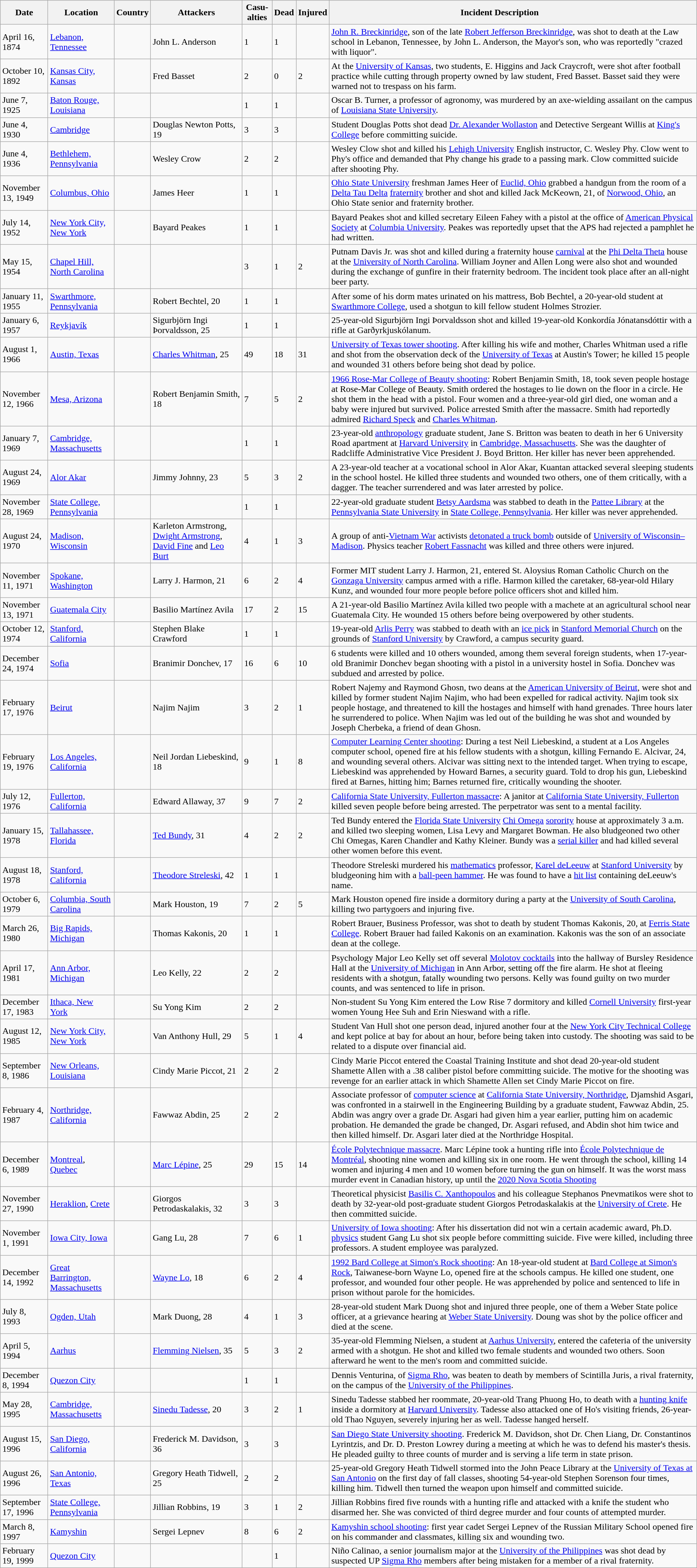<table class="wikitable sortable" style="font-size:100%;">
<tr>
<th>Date</th>
<th>Location</th>
<th>Country</th>
<th>Attackers</th>
<th data-sort-type="number">Casu- alties</th>
<th data-sort-type="number">Dead</th>
<th data-sort-type="number">Injured</th>
<th>Incident Description            </th>
</tr>
<tr>
<td>April 16, 1874</td>
<td><a href='#'>Lebanon, Tennessee</a></td>
<td></td>
<td>John L. Anderson</td>
<td>1</td>
<td>1</td>
<td></td>
<td><a href='#'>John R. Breckinridge</a>, son of the late <a href='#'>Robert Jefferson Breckinridge</a>, was shot to death at the Law school in Lebanon, Tennessee, by John L. Anderson, the Mayor's son, who was reportedly "crazed with liquor".</td>
</tr>
<tr>
<td>October 10, 1892</td>
<td><a href='#'>Kansas City, Kansas</a></td>
<td></td>
<td>Fred Basset</td>
<td>2</td>
<td>0</td>
<td>2</td>
<td>At the <a href='#'>University of Kansas</a>, two students, E. Higgins and Jack Craycroft, were shot after football practice while cutting through property owned by law student, Fred Basset. Basset said they were warned not to trespass on his farm.</td>
</tr>
<tr>
<td>June 7, 1925</td>
<td><a href='#'>Baton Rouge, Louisiana</a></td>
<td></td>
<td></td>
<td>1</td>
<td>1</td>
<td></td>
<td>Oscar B. Turner, a professor of agronomy, was murdered by an axe-wielding assailant on the campus of <a href='#'>Louisiana State University</a>.</td>
</tr>
<tr>
<td>June 4, 1930</td>
<td><a href='#'>Cambridge</a></td>
<td></td>
<td>Douglas Newton Potts, 19</td>
<td>3</td>
<td>3</td>
<td></td>
<td>Student Douglas Potts shot dead <a href='#'>Dr. Alexander Wollaston</a> and Detective Sergeant Willis at <a href='#'>King's College</a> before committing suicide.</td>
</tr>
<tr>
<td>June 4, 1936</td>
<td><a href='#'>Bethlehem, Pennsylvania</a></td>
<td></td>
<td>Wesley Crow</td>
<td>2</td>
<td>2</td>
<td></td>
<td>Wesley Clow shot and killed his <a href='#'>Lehigh University</a> English instructor, C. Wesley Phy. Clow went to Phy's office and demanded that Phy change his grade to a passing mark. Clow committed suicide after shooting Phy.</td>
</tr>
<tr>
<td>November 13, 1949</td>
<td><a href='#'>Columbus, Ohio</a></td>
<td></td>
<td>James Heer</td>
<td>1</td>
<td>1</td>
<td></td>
<td><a href='#'>Ohio State University</a> freshman James Heer of <a href='#'>Euclid, Ohio</a> grabbed a handgun from the room of a <a href='#'>Delta Tau Delta</a> <a href='#'>fraternity</a> brother and shot and killed Jack McKeown, 21, of <a href='#'>Norwood, Ohio</a>, an Ohio State senior and fraternity brother.</td>
</tr>
<tr>
<td>July 14, 1952</td>
<td><a href='#'>New York City, New York</a></td>
<td></td>
<td>Bayard Peakes</td>
<td>1</td>
<td>1</td>
<td></td>
<td>Bayard Peakes shot and killed secretary Eileen Fahey with a pistol at the office of <a href='#'>American Physical Society</a> at <a href='#'>Columbia University</a>. Peakes was reportedly upset that the APS had rejected a pamphlet he had written.</td>
</tr>
<tr>
<td>May 15, 1954</td>
<td><a href='#'>Chapel Hill, North Carolina</a></td>
<td></td>
<td></td>
<td>3</td>
<td>1</td>
<td>2</td>
<td>Putnam Davis Jr. was shot and killed during a fraternity house <a href='#'>carnival</a> at the <a href='#'>Phi Delta Theta</a> house at the <a href='#'>University of North Carolina</a>. William Joyner and Allen Long were also shot and wounded during the exchange of gunfire in their fraternity bedroom. The incident took place after an all-night beer party.</td>
</tr>
<tr>
<td>January 11, 1955</td>
<td><a href='#'>Swarthmore, Pennsylvania</a></td>
<td></td>
<td>Robert Bechtel, 20</td>
<td>1</td>
<td>1</td>
<td></td>
<td>After some of his dorm mates urinated on his mattress, Bob Bechtel, a 20-year-old student at <a href='#'>Swarthmore College</a>, used a shotgun to kill fellow student Holmes Strozier.</td>
</tr>
<tr>
<td>January 6, 1957</td>
<td><a href='#'>Reykjavík</a></td>
<td></td>
<td>Sigurbjörn Ingi Þorvaldsson, 25</td>
<td>1</td>
<td>1</td>
<td></td>
<td>25-year-old Sigurbjörn Ingi Þorvaldsson shot and killed 19-year-old Konkordía Jónatansdóttir with a rifle at Garðyrkjuskólanum.</td>
</tr>
<tr>
<td>August 1, 1966</td>
<td><a href='#'>Austin, Texas</a></td>
<td></td>
<td><a href='#'>Charles Whitman</a>, 25</td>
<td>49</td>
<td>18</td>
<td>31</td>
<td><a href='#'>University of Texas tower shooting</a>. After killing his wife and mother, Charles Whitman used a rifle and shot from the observation deck of the <a href='#'>University of Texas</a> at Austin's Tower; he killed 15 people and wounded 31 others before being shot dead by police.</td>
</tr>
<tr>
<td>November 12, 1966</td>
<td><a href='#'>Mesa, Arizona</a></td>
<td></td>
<td>Robert Benjamin Smith, 18</td>
<td>7</td>
<td>5</td>
<td>2</td>
<td><a href='#'>1966 Rose-Mar College of Beauty shooting</a>: Robert Benjamin Smith, 18, took seven people hostage at Rose-Mar College of Beauty. Smith ordered the hostages to lie down on the floor in a circle. He shot them in the head with a pistol. Four women and a three-year-old girl died, one woman and a baby were injured but survived. Police arrested Smith after the massacre. Smith had reportedly admired <a href='#'>Richard Speck</a> and <a href='#'>Charles Whitman</a>.</td>
</tr>
<tr>
<td>January 7, 1969</td>
<td><a href='#'>Cambridge, Massachusetts</a></td>
<td></td>
<td></td>
<td>1</td>
<td>1</td>
<td></td>
<td>23-year-old <a href='#'>anthropology</a> graduate student, Jane S. Britton was beaten to death in her 6 University Road apartment at <a href='#'>Harvard University</a> in <a href='#'>Cambridge, Massachusetts</a>. She was the daughter of Radcliffe Administrative Vice President J. Boyd Britton. Her killer has never been apprehended.</td>
</tr>
<tr>
<td>August 24, 1969</td>
<td><a href='#'>Alor Akar</a></td>
<td></td>
<td>Jimmy Johnny, 23</td>
<td>5</td>
<td>3</td>
<td>2</td>
<td>A 23-year-old teacher at a vocational school in Alor Akar, Kuantan attacked several sleeping students in the school hostel. He killed three students and wounded two others, one of them critically, with a dagger. The teacher surrendered and was later arrested by police.</td>
</tr>
<tr>
<td>November 28, 1969</td>
<td><a href='#'>State College, Pennsylvania</a></td>
<td></td>
<td></td>
<td>1</td>
<td>1</td>
<td></td>
<td>22-year-old graduate student <a href='#'>Betsy Aardsma</a> was stabbed to death in the <a href='#'>Pattee Library</a> at the <a href='#'>Pennsylvania State University</a> in <a href='#'>State College, Pennsylvania</a>. Her killer was never apprehended.</td>
</tr>
<tr>
<td>August 24, 1970</td>
<td><a href='#'>Madison, Wisconsin</a></td>
<td></td>
<td>Karleton Armstrong, <a href='#'>Dwight Armstrong</a>, <a href='#'>David Fine</a> and <a href='#'>Leo Burt</a></td>
<td>4</td>
<td>1</td>
<td>3</td>
<td>A group of anti-<a href='#'>Vietnam War</a> activists <a href='#'>detonated a truck bomb</a> outside of <a href='#'>University of Wisconsin–Madison</a>. Physics teacher <a href='#'>Robert Fassnacht</a> was killed and three others were injured.</td>
</tr>
<tr>
<td>November 11, 1971</td>
<td><a href='#'>Spokane, Washington</a></td>
<td></td>
<td>Larry J. Harmon, 21</td>
<td>6</td>
<td>2</td>
<td>4</td>
<td>Former MIT student Larry J. Harmon, 21, entered St. Aloysius Roman Catholic Church on the <a href='#'>Gonzaga University</a> campus armed with a rifle. Harmon killed the caretaker, 68-year-old Hilary Kunz, and wounded four more people before police officers shot and killed him.</td>
</tr>
<tr>
<td>November 13, 1971</td>
<td><a href='#'>Guatemala City</a></td>
<td></td>
<td>Basilio Martínez Avila</td>
<td>17</td>
<td>2</td>
<td>15</td>
<td>A 21-year-old Basilio Martínez Avila killed two people with a machete at an agricultural school near Guatemala City. He wounded 15 others before being overpowered by other students.</td>
</tr>
<tr>
<td>October 12, 1974</td>
<td><a href='#'>Stanford, California</a></td>
<td></td>
<td>Stephen Blake Crawford</td>
<td>1</td>
<td>1</td>
<td></td>
<td>19-year-old <a href='#'>Arlis Perry</a> was stabbed to death with an <a href='#'>ice pick</a> in <a href='#'>Stanford Memorial Church</a> on the grounds of <a href='#'>Stanford University</a> by Crawford, a campus security guard.</td>
</tr>
<tr>
<td>December 24, 1974</td>
<td><a href='#'>Sofia</a></td>
<td></td>
<td>Branimir Donchev, 17</td>
<td>16</td>
<td>6</td>
<td>10</td>
<td>6 students were killed and 10 others wounded, among them several foreign students, when 17-year-old Branimir Donchev began shooting with a pistol in a university hostel in Sofia. Donchev was subdued and arrested by police.</td>
</tr>
<tr>
<td>February 17, 1976</td>
<td><a href='#'>Beirut</a></td>
<td></td>
<td>Najim Najim</td>
<td>3</td>
<td>2</td>
<td>1</td>
<td>Robert Najemy and Raymond Ghosn, two deans at the <a href='#'>American University of Beirut</a>, were shot and killed by former student Najim Najim, who had been expelled for radical activity. Najim took six people hostage, and threatened to kill the hostages and himself with hand grenades. Three hours later he surrendered to police. When Najim was led out of the building he was shot and wounded by Joseph Cherbeka, a friend of dean Ghosn.</td>
</tr>
<tr>
<td>February 19, 1976</td>
<td><a href='#'>Los Angeles, California</a></td>
<td></td>
<td>Neil Jordan Liebeskind, 18</td>
<td>9</td>
<td>1</td>
<td>8</td>
<td><a href='#'>Computer Learning Center shooting</a>: During a test Neil Liebeskind, a student at a Los Angeles computer school, opened fire at his fellow students with a shotgun, killing Fernando E. Alcivar, 24, and wounding several others. Alcivar was sitting next to the intended target. When trying to escape, Liebeskind was apprehended by Howard Barnes, a security guard. Told to drop his gun, Liebeskind fired at Barnes, hitting him; Barnes returned fire, critically wounding the shooter.</td>
</tr>
<tr>
<td>July 12, 1976</td>
<td><a href='#'>Fullerton, California</a></td>
<td></td>
<td>Edward Allaway, 37</td>
<td>9</td>
<td>7</td>
<td>2</td>
<td><a href='#'>California State University, Fullerton massacre</a>: A janitor at <a href='#'>California State University, Fullerton</a> killed seven people before being arrested. The perpetrator was sent to a mental facility.</td>
</tr>
<tr>
<td>January 15, 1978</td>
<td><a href='#'>Tallahassee, Florida</a></td>
<td></td>
<td><a href='#'>Ted Bundy</a>, 31</td>
<td>4</td>
<td>2</td>
<td>2</td>
<td>Ted Bundy entered the <a href='#'>Florida State University</a> <a href='#'>Chi Omega</a> <a href='#'>sorority</a> house at approximately 3 a.m. and killed two sleeping women, Lisa Levy and Margaret Bowman. He also bludgeoned two other Chi Omegas, Karen Chandler and Kathy Kleiner. Bundy was a <a href='#'>serial killer</a> and had killed several other women before this event.</td>
</tr>
<tr>
<td>August 18, 1978</td>
<td><a href='#'>Stanford, California</a></td>
<td></td>
<td><a href='#'>Theodore Streleski</a>, 42</td>
<td>1</td>
<td>1</td>
<td></td>
<td>Theodore Streleski murdered his <a href='#'>mathematics</a> professor, <a href='#'>Karel deLeeuw</a> at <a href='#'>Stanford University</a> by bludgeoning him with a <a href='#'>ball-peen hammer</a>. He was found to have a <a href='#'>hit list</a> containing deLeeuw's name.</td>
</tr>
<tr>
<td>October 6, 1979</td>
<td><a href='#'>Columbia, South Carolina</a></td>
<td></td>
<td>Mark Houston, 19</td>
<td>7</td>
<td>2</td>
<td>5</td>
<td>Mark Houston opened fire inside a dormitory during a party at the <a href='#'>University of South Carolina</a>, killing two partygoers and injuring five.</td>
</tr>
<tr>
<td>March 26, 1980</td>
<td><a href='#'>Big Rapids, Michigan</a></td>
<td></td>
<td>Thomas Kakonis, 20</td>
<td>1</td>
<td>1</td>
<td></td>
<td>Robert Brauer, Business Professor, was shot to death by student Thomas Kakonis, 20, at <a href='#'>Ferris State College</a>.  Robert Brauer had failed Kakonis on an examination. Kakonis was the son of an associate dean at the college.</td>
</tr>
<tr>
<td>April 17, 1981</td>
<td><a href='#'>Ann Arbor, Michigan</a></td>
<td></td>
<td>Leo Kelly, 22</td>
<td>2</td>
<td>2</td>
<td></td>
<td>Psychology Major Leo Kelly set off several <a href='#'>Molotov cocktails</a> into the hallway of Bursley Residence Hall at the <a href='#'>University of Michigan</a> in Ann Arbor, setting off the fire alarm. He shot at fleeing residents with a shotgun, fatally wounding two persons. Kelly was found guilty on two murder counts, and was sentenced to life in prison.</td>
</tr>
<tr>
<td>December 17, 1983</td>
<td><a href='#'>Ithaca, New York</a></td>
<td></td>
<td>Su Yong Kim</td>
<td>2</td>
<td>2</td>
<td></td>
<td>Non-student Su Yong Kim entered the Low Rise 7 dormitory and killed <a href='#'>Cornell University</a> first-year women Young Hee Suh and Erin Nieswand with a rifle.</td>
</tr>
<tr>
<td>August 12, 1985</td>
<td><a href='#'>New York City, New York</a></td>
<td></td>
<td>Van Anthony Hull, 29</td>
<td>5</td>
<td>1</td>
<td>4</td>
<td>Student Van Hull shot one person dead, injured another four at the <a href='#'>New York City Technical College</a> and kept police at bay for about an hour, before being taken into custody. The shooting was said to be related to a dispute over financial aid.</td>
</tr>
<tr>
<td>September 8, 1986</td>
<td><a href='#'>New Orleans, Louisiana</a></td>
<td></td>
<td>Cindy Marie Piccot, 21</td>
<td>2</td>
<td>2</td>
<td></td>
<td>Cindy Marie Piccot entered the Coastal Training Institute and shot dead 20-year-old student Shamette Allen with a .38 caliber pistol before committing suicide. The motive for the shooting was revenge for an earlier attack in which Shamette Allen set Cindy Marie Piccot on fire.</td>
</tr>
<tr>
<td>February 4, 1987</td>
<td><a href='#'>Northridge, California</a></td>
<td></td>
<td>Fawwaz Abdin, 25</td>
<td>2</td>
<td>2</td>
<td></td>
<td>Associate professor of <a href='#'>computer science</a> at <a href='#'>California State University, Northridge</a>, Djamshid Asgari, was confronted in a stairwell in the Engineering Building by a graduate student, Fawwaz Abdin, 25.  Abdin was angry over a grade Dr. Asgari had given him a year earlier, putting him on academic probation.  He demanded the grade be changed, Dr. Asgari refused, and Abdin shot him twice and then killed himself.  Dr. Asgari later died at the Northridge Hospital.</td>
</tr>
<tr>
<td>December 6, 1989</td>
<td><a href='#'>Montreal</a>, <a href='#'>Quebec</a></td>
<td></td>
<td><a href='#'>Marc Lépine</a>, 25</td>
<td>29</td>
<td>15</td>
<td>14</td>
<td><a href='#'>École Polytechnique massacre</a>. Marc Lépine took a hunting rifle into <a href='#'>École Polytechnique de Montréal</a>, shooting nine women and killing six in one room. He went through the school, killing 14 women and injuring 4 men and 10 women before turning the gun on himself. It was the worst mass murder event in Canadian history, up until the <a href='#'>2020 Nova Scotia Shooting</a></td>
</tr>
<tr>
<td>November 27, 1990</td>
<td><a href='#'>Heraklion</a>, <a href='#'>Crete</a></td>
<td></td>
<td>Giorgos Petrodaskalakis, 32</td>
<td>3</td>
<td>3</td>
<td></td>
<td>Theoretical physicist <a href='#'>Basilis C. Xanthopoulos</a> and his colleague Stephanos Pnevmatikos were shot to death by 32-year-old post-graduate student Giorgos Petrodaskalakis at the <a href='#'>University of Crete</a>. He then committed suicide.</td>
</tr>
<tr>
<td>November 1, 1991</td>
<td><a href='#'>Iowa City, Iowa</a></td>
<td></td>
<td>Gang Lu, 28</td>
<td>7</td>
<td>6</td>
<td>1</td>
<td><a href='#'>University of Iowa shooting</a>: After his dissertation did not win a certain academic award, Ph.D. <a href='#'>physics</a> student Gang Lu shot six people before committing suicide. Five were killed, including three professors. A student employee was paralyzed.</td>
</tr>
<tr>
<td>December 14, 1992</td>
<td><a href='#'>Great Barrington, Massachusetts</a></td>
<td></td>
<td><a href='#'>Wayne Lo</a>, 18</td>
<td>6</td>
<td>2</td>
<td>4</td>
<td><a href='#'>1992 Bard College at Simon's Rock shooting</a>: An 18-year-old student at <a href='#'>Bard College at Simon's Rock</a>, Taiwanese-born Wayne Lo, opened fire at the schools campus. He killed one student, one professor, and wounded four other people. He was apprehended by police and sentenced to life in prison without parole for the homicides.</td>
</tr>
<tr>
<td>July 8, 1993</td>
<td><a href='#'>Ogden, Utah</a></td>
<td></td>
<td>Mark Duong, 28</td>
<td>4</td>
<td>1</td>
<td>3</td>
<td>28-year-old student Mark Duong shot and injured three people, one of them a Weber State police officer, at a grievance hearing at <a href='#'>Weber State University</a>. Doung was shot by the police officer and died at the scene.</td>
</tr>
<tr>
<td>April 5, 1994</td>
<td><a href='#'>Aarhus</a></td>
<td></td>
<td><a href='#'>Flemming Nielsen</a>, 35</td>
<td>5</td>
<td>3</td>
<td>2</td>
<td>35-year-old Flemming Nielsen, a student at <a href='#'>Aarhus University</a>, entered the cafeteria of the university armed with a shotgun. He shot and killed two female students and wounded two others. Soon afterward he went to the men's room and committed suicide.</td>
</tr>
<tr>
<td>December 8, 1994</td>
<td><a href='#'>Quezon City</a></td>
<td></td>
<td></td>
<td>1</td>
<td>1</td>
<td></td>
<td>Dennis Venturina, of <a href='#'>Sigma Rho</a>, was beaten to death by members of Scintilla Juris, a rival fraternity, on the campus of the <a href='#'>University of the Philippines</a>.</td>
</tr>
<tr>
<td>May 28, 1995</td>
<td><a href='#'>Cambridge, Massachusetts</a></td>
<td></td>
<td><a href='#'>Sinedu Tadesse</a>, 20</td>
<td>3</td>
<td>2</td>
<td>1</td>
<td>Sinedu Tadesse stabbed her roommate, 20-year-old Trang Phuong Ho, to death with a <a href='#'>hunting knife</a> inside a dormitory at <a href='#'>Harvard University</a>. Tadesse also attacked one of Ho's visiting friends, 26-year-old Thao Nguyen, severely injuring her as well. Tadesse hanged herself.</td>
</tr>
<tr>
<td>August 15, 1996</td>
<td><a href='#'>San Diego, California</a></td>
<td></td>
<td>Frederick M. Davidson, 36</td>
<td>3</td>
<td>3</td>
<td></td>
<td><a href='#'>San Diego State University shooting</a>. Frederick M. Davidson, shot Dr. Chen Liang, Dr. Constantinos Lyrintzis, and Dr. D. Preston Lowrey during a meeting at which he was to defend his master's thesis. He pleaded guilty to three counts of murder and is serving a life term in state prison.</td>
</tr>
<tr>
<td>August 26, 1996</td>
<td><a href='#'>San Antonio, Texas</a></td>
<td></td>
<td>Gregory Heath Tidwell, 25</td>
<td>2</td>
<td>2</td>
<td></td>
<td>25-year-old Gregory Heath Tidwell stormed into the John Peace Library at the <a href='#'>University of Texas at San Antonio</a> on the first day of fall classes, shooting 54-year-old Stephen Sorenson four times, killing him. Tidwell then turned the weapon upon himself and committed suicide.</td>
</tr>
<tr>
<td>September 17, 1996</td>
<td><a href='#'>State College, Pennsylvania</a></td>
<td></td>
<td>Jillian Robbins, 19</td>
<td>3</td>
<td>1</td>
<td>2</td>
<td>Jillian Robbins fired five rounds with a hunting rifle and attacked with a knife the student who disarmed her.  She was convicted of third degree murder and four counts of attempted murder.</td>
</tr>
<tr>
<td>March 8, 1997</td>
<td><a href='#'>Kamyshin</a></td>
<td></td>
<td>Sergei Lepnev</td>
<td>8</td>
<td>6</td>
<td>2</td>
<td><a href='#'>Kamyshin school shooting</a>: first year cadet Sergei Lepnev of the Russian Military School opened fire on his commander and classmates, killing six and wounding two.</td>
</tr>
<tr>
<td>February 19, 1999</td>
<td><a href='#'>Quezon City</a></td>
<td></td>
<td></td>
<td></td>
<td>1</td>
<td></td>
<td>Niño Calinao, a senior journalism major at the <a href='#'>University of the Philippines</a> was shot dead by suspected UP <a href='#'>Sigma Rho</a> members after being mistaken for a member of a rival fraternity.</td>
</tr>
</table>
